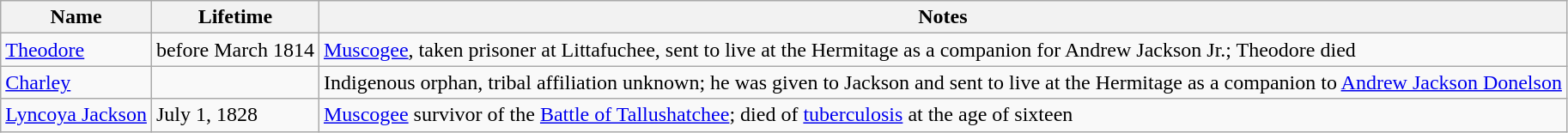<table class="wikitable">
<tr>
<th>Name</th>
<th>Lifetime</th>
<th>Notes</th>
</tr>
<tr>
<td><a href='#'>Theodore</a></td>
<td>before March 1814</td>
<td><a href='#'>Muscogee</a>, taken prisoner at Littafuchee, sent to live at the Hermitage as a companion for Andrew Jackson Jr.; Theodore died</td>
</tr>
<tr>
<td><a href='#'>Charley</a></td>
<td></td>
<td>Indigenous orphan, tribal affiliation unknown; he was given to Jackson and sent to live at the Hermitage as a companion to <a href='#'>Andrew Jackson Donelson</a></td>
</tr>
<tr>
<td><a href='#'>Lyncoya Jackson</a></td>
<td>July 1, 1828</td>
<td><a href='#'>Muscogee</a> survivor of the <a href='#'>Battle of Tallushatchee</a>; died of <a href='#'>tuberculosis</a> at the age of sixteen</td>
</tr>
</table>
